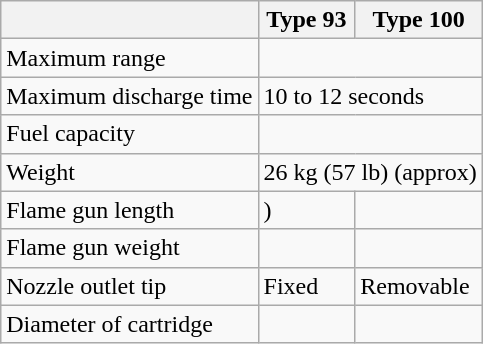<table class=wikitable>
<tr>
<th></th>
<th>Type 93</th>
<th>Type 100</th>
</tr>
<tr>
<td>Maximum range</td>
<td colspan=2></td>
</tr>
<tr>
<td>Maximum discharge time</td>
<td colspan=2>10 to 12 seconds</td>
</tr>
<tr>
<td>Fuel capacity</td>
<td colspan=2></td>
</tr>
<tr>
<td>Weight</td>
<td colspan=2>26 kg (57 lb) (approx)</td>
</tr>
<tr>
<td>Flame gun length</td>
<td>)</td>
<td></td>
</tr>
<tr>
<td>Flame gun weight</td>
<td></td>
<td></td>
</tr>
<tr>
<td>Nozzle outlet tip</td>
<td>Fixed</td>
<td>Removable</td>
</tr>
<tr>
<td>Diameter of cartridge</td>
<td></td>
<td></td>
</tr>
</table>
